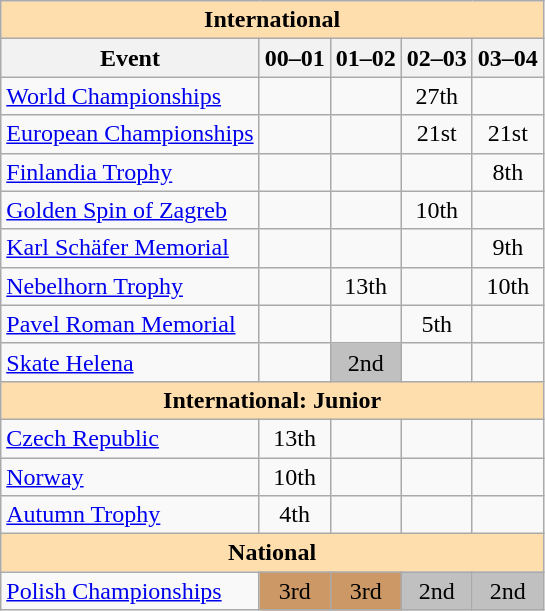<table class="wikitable" style="text-align:center">
<tr>
<th style="background-color: #ffdead; " colspan=5 align=center>International</th>
</tr>
<tr>
<th>Event</th>
<th>00–01</th>
<th>01–02</th>
<th>02–03</th>
<th>03–04</th>
</tr>
<tr>
<td align=left><a href='#'>World Championships</a></td>
<td></td>
<td></td>
<td>27th</td>
<td></td>
</tr>
<tr>
<td align=left><a href='#'>European Championships</a></td>
<td></td>
<td></td>
<td>21st</td>
<td>21st</td>
</tr>
<tr>
<td align=left><a href='#'>Finlandia Trophy</a></td>
<td></td>
<td></td>
<td></td>
<td>8th</td>
</tr>
<tr>
<td align=left><a href='#'>Golden Spin of Zagreb</a></td>
<td></td>
<td></td>
<td>10th</td>
<td></td>
</tr>
<tr>
<td align=left><a href='#'>Karl Schäfer Memorial</a></td>
<td></td>
<td></td>
<td></td>
<td>9th</td>
</tr>
<tr>
<td align=left><a href='#'>Nebelhorn Trophy</a></td>
<td></td>
<td>13th</td>
<td></td>
<td>10th</td>
</tr>
<tr>
<td align=left><a href='#'>Pavel Roman Memorial</a></td>
<td></td>
<td></td>
<td>5th</td>
<td></td>
</tr>
<tr>
<td align=left><a href='#'>Skate Helena</a></td>
<td></td>
<td bgcolor=silver>2nd</td>
<td></td>
<td></td>
</tr>
<tr>
<th style="background-color: #ffdead; " colspan=5 align=center>International: Junior</th>
</tr>
<tr>
<td align=left> <a href='#'>Czech Republic</a></td>
<td>13th</td>
<td></td>
<td></td>
<td></td>
</tr>
<tr>
<td align=left> <a href='#'>Norway</a></td>
<td>10th</td>
<td></td>
<td></td>
<td></td>
</tr>
<tr>
<td align=left><a href='#'>Autumn Trophy</a></td>
<td>4th</td>
<td></td>
<td></td>
<td></td>
</tr>
<tr>
<th style="background-color: #ffdead; " colspan=5 align=center>National</th>
</tr>
<tr>
<td align=left><a href='#'>Polish Championships</a></td>
<td bgcolor=cc9966>3rd</td>
<td bgcolor=cc9966>3rd</td>
<td bgcolor=silver>2nd</td>
<td bgcolor=silver>2nd</td>
</tr>
</table>
